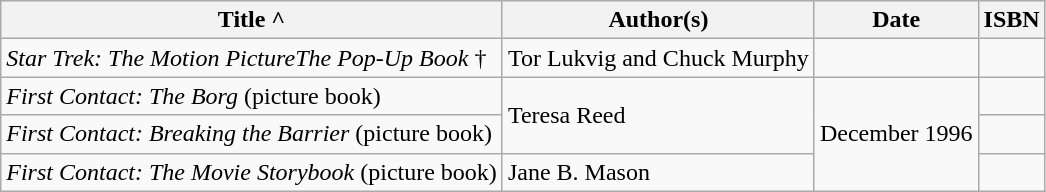<table class="wikitable">
<tr>
<th>Title ^</th>
<th>Author(s)</th>
<th>Date</th>
<th>ISBN</th>
</tr>
<tr>
<td><em>Star Trek: The Motion PictureThe Pop-Up Book</em> †</td>
<td>Tor Lukvig and Chuck Murphy</td>
<td></td>
<td></td>
</tr>
<tr>
<td><em>First Contact: The Borg</em> (picture book)</td>
<td rowspan="2">Teresa Reed</td>
<td rowspan="3">December 1996</td>
<td></td>
</tr>
<tr>
<td><em>First Contact:</em> <em>Breaking the Barrier</em> (picture book)</td>
<td></td>
</tr>
<tr>
<td><em>First Contact: The Movie Storybook</em> (picture book)</td>
<td>Jane B. Mason</td>
<td></td>
</tr>
</table>
